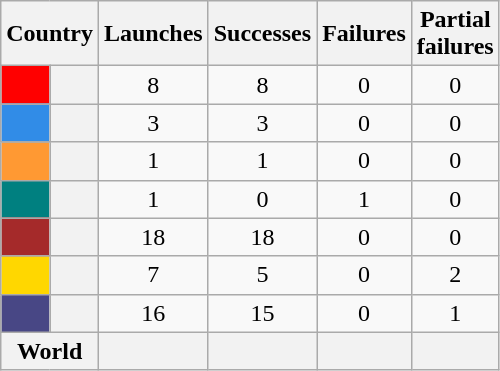<table class="wikitable sortable" style="text-align:center;">
<tr>
<th colspan=2>Country</th>
<th>Launches</th>
<th>Successes</th>
<th>Failures</th>
<th>Partial <br> failures</th>
</tr>
<tr>
<th scope=row style="background:#ff0000;"></th>
<th style="text-align:left;"></th>
<td>8</td>
<td>8</td>
<td>0</td>
<td>0</td>
</tr>
<tr>
<th scope=row style="background:#318ce7;"></th>
<th style="text-align:left;"></th>
<td>3</td>
<td>3</td>
<td>0</td>
<td>0</td>
</tr>
<tr>
<th scope=row style="background:#ff9933;"></th>
<th style="text-align:left;"></th>
<td>1</td>
<td>1</td>
<td>0</td>
<td>0</td>
</tr>
<tr>
<th scope=row style="background:#008080;"></th>
<th style="text-align:left;"></th>
<td>1</td>
<td>0</td>
<td>1</td>
<td>0</td>
</tr>
<tr>
<th scope=row style="background:#a52a2a;"></th>
<th style="text-align:left;"></th>
<td>18</td>
<td>18</td>
<td>0</td>
<td>0</td>
</tr>
<tr>
<th scope=row style="background:#ffd700;"></th>
<th style="text-align:left;"></th>
<td>7</td>
<td>5</td>
<td>0</td>
<td>2</td>
</tr>
<tr>
<th scope=row style="background:#484785;"></th>
<th style="text-align:left;"></th>
<td>16</td>
<td>15</td>
<td>0</td>
<td>1</td>
</tr>
<tr class="sortbottom">
<th colspan="2">World</th>
<th></th>
<th></th>
<th></th>
<th></th>
</tr>
</table>
